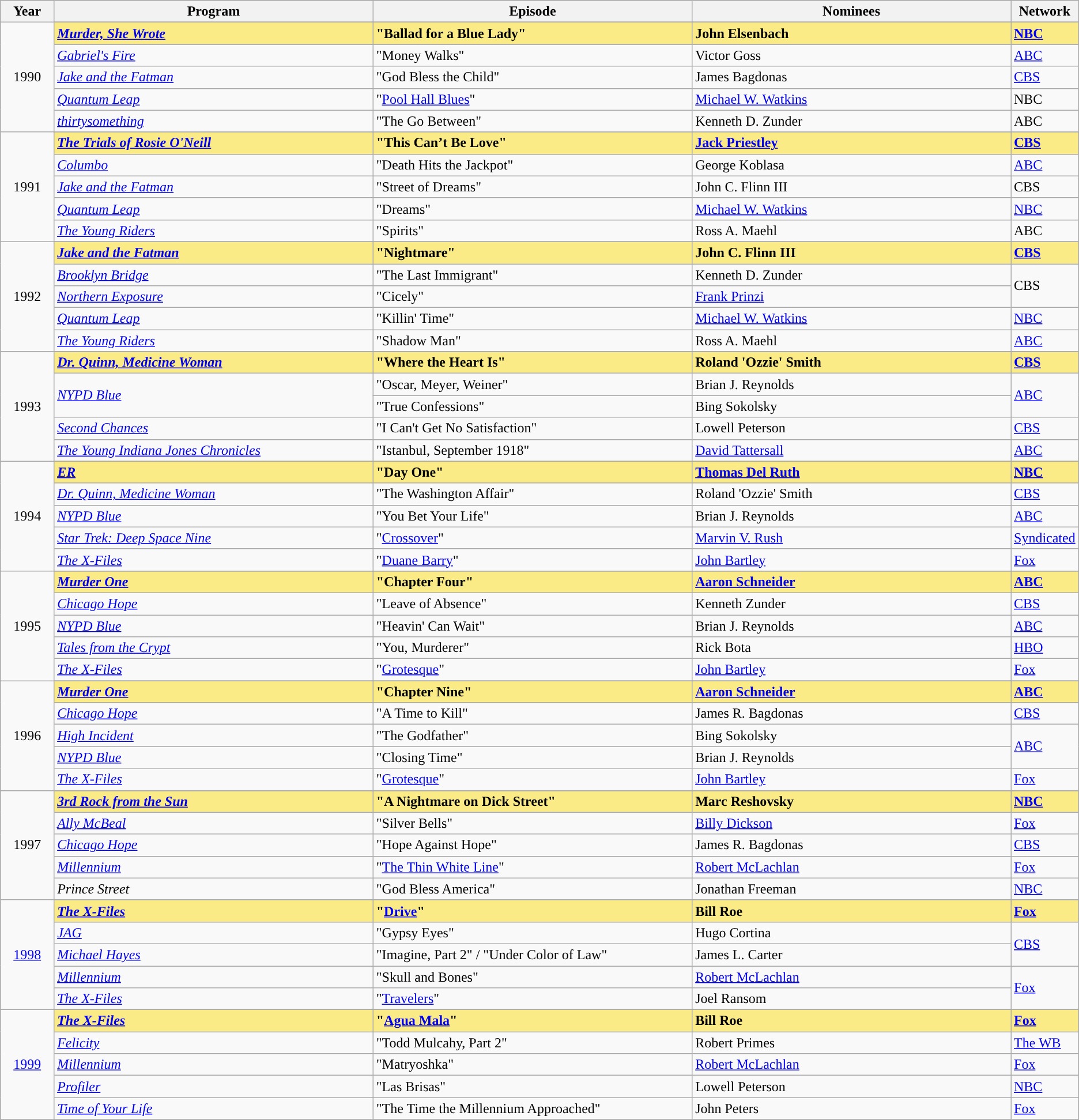<table class="wikitable">
<tr>
<th width="5%">Year</th>
<th width="30%">Program</th>
<th width="30%">Episode</th>
<th width="30%">Nominees</th>
<th width="5%">Network</th>
</tr>
<tr>
<td rowspan="6" style="text-align:center;">1990<br></td>
</tr>
<tr style="background:#FAEB86;">
<td><strong><em><a href='#'>Murder, She Wrote</a></em></strong></td>
<td><strong>"Ballad for a Blue Lady"</strong></td>
<td><strong>John Elsenbach</strong></td>
<td><strong><a href='#'>NBC</a></strong></td>
</tr>
<tr>
<td><em><a href='#'>Gabriel's Fire</a></em></td>
<td>"Money Walks"</td>
<td>Victor Goss</td>
<td><a href='#'>ABC</a></td>
</tr>
<tr>
<td><em><a href='#'>Jake and the Fatman</a></em></td>
<td>"God Bless the Child"</td>
<td>James Bagdonas</td>
<td><a href='#'>CBS</a></td>
</tr>
<tr>
<td><em><a href='#'>Quantum Leap</a></em></td>
<td>"<a href='#'>Pool Hall Blues</a>"</td>
<td><a href='#'>Michael W. Watkins</a></td>
<td>NBC</td>
</tr>
<tr>
<td><em><a href='#'>thirtysomething</a></em></td>
<td>"The Go Between"</td>
<td>Kenneth D. Zunder</td>
<td>ABC</td>
</tr>
<tr>
<td rowspan="6" style="text-align:center;">1991<br></td>
</tr>
<tr style="background:#FAEB86;">
<td><strong><em><a href='#'>The Trials of Rosie O'Neill</a></em></strong></td>
<td><strong>"This Can’t Be Love"</strong></td>
<td><strong><a href='#'>Jack Priestley</a></strong></td>
<td><strong><a href='#'>CBS</a></strong></td>
</tr>
<tr>
<td><em><a href='#'>Columbo</a></em></td>
<td>"Death Hits the Jackpot"</td>
<td>George Koblasa</td>
<td><a href='#'>ABC</a></td>
</tr>
<tr>
<td><em><a href='#'>Jake and the Fatman</a></em></td>
<td>"Street of Dreams"</td>
<td>John C. Flinn III</td>
<td>CBS</td>
</tr>
<tr>
<td><em><a href='#'>Quantum Leap</a></em></td>
<td>"Dreams"</td>
<td><a href='#'>Michael W. Watkins</a></td>
<td><a href='#'>NBC</a></td>
</tr>
<tr>
<td><em><a href='#'>The Young Riders</a></em></td>
<td>"Spirits"</td>
<td>Ross A. Maehl</td>
<td>ABC</td>
</tr>
<tr>
<td rowspan="6" style="text-align:center;">1992<br></td>
</tr>
<tr style="background:#FAEB86;">
<td><strong><em><a href='#'>Jake and the Fatman</a></em></strong></td>
<td><strong>"Nightmare"</strong></td>
<td><strong>John C. Flinn III</strong></td>
<td><strong><a href='#'>CBS</a></strong></td>
</tr>
<tr>
<td><em><a href='#'>Brooklyn Bridge</a></em></td>
<td>"The Last Immigrant"</td>
<td>Kenneth D. Zunder</td>
<td rowspan="2">CBS</td>
</tr>
<tr>
<td><em><a href='#'>Northern Exposure</a></em></td>
<td>"Cicely"</td>
<td><a href='#'>Frank Prinzi</a></td>
</tr>
<tr>
<td><em><a href='#'>Quantum Leap</a></em></td>
<td>"Killin' Time"</td>
<td><a href='#'>Michael W. Watkins</a></td>
<td><a href='#'>NBC</a></td>
</tr>
<tr>
<td><em><a href='#'>The Young Riders</a></em></td>
<td>"Shadow Man"</td>
<td>Ross A. Maehl</td>
<td><a href='#'>ABC</a></td>
</tr>
<tr>
<td rowspan="6" style="text-align:center;">1993<br></td>
</tr>
<tr style="background:#FAEB86;">
<td><strong><em><a href='#'>Dr. Quinn, Medicine Woman</a></em></strong></td>
<td><strong>"Where the Heart Is"</strong></td>
<td><strong>Roland 'Ozzie' Smith</strong></td>
<td><strong><a href='#'>CBS</a></strong></td>
</tr>
<tr>
<td rowspan=2><em><a href='#'>NYPD Blue</a></em></td>
<td>"Oscar, Meyer, Weiner"</td>
<td>Brian J. Reynolds</td>
<td rowspan=2><a href='#'>ABC</a></td>
</tr>
<tr>
<td>"True Confessions"</td>
<td>Bing Sokolsky</td>
</tr>
<tr>
<td><em><a href='#'>Second Chances</a></em></td>
<td>"I Can't Get No Satisfaction"</td>
<td>Lowell Peterson</td>
<td><a href='#'>CBS</a></td>
</tr>
<tr>
<td><em><a href='#'>The Young Indiana Jones Chronicles</a></em></td>
<td>"Istanbul, September 1918"</td>
<td><a href='#'>David Tattersall</a></td>
<td><a href='#'>ABC</a></td>
</tr>
<tr>
<td rowspan="6" style="text-align:center;">1994<br></td>
</tr>
<tr style="background:#FAEB86;">
<td><strong><em><a href='#'>ER</a></em></strong></td>
<td><strong>"Day One"</strong></td>
<td><strong><a href='#'>Thomas Del Ruth</a></strong></td>
<td><strong><a href='#'>NBC</a></strong></td>
</tr>
<tr>
<td><em><a href='#'>Dr. Quinn, Medicine Woman</a></em></td>
<td>"The Washington Affair"</td>
<td>Roland 'Ozzie' Smith</td>
<td><a href='#'>CBS</a></td>
</tr>
<tr>
<td><em><a href='#'>NYPD Blue</a></em></td>
<td>"You Bet Your Life"</td>
<td>Brian J. Reynolds</td>
<td><a href='#'>ABC</a></td>
</tr>
<tr>
<td><em><a href='#'>Star Trek: Deep Space Nine</a></em></td>
<td>"<a href='#'>Crossover</a>"</td>
<td><a href='#'>Marvin V. Rush</a></td>
<td><a href='#'>Syndicated</a></td>
</tr>
<tr>
<td><em><a href='#'>The X-Files</a></em></td>
<td>"<a href='#'>Duane Barry</a>"</td>
<td><a href='#'>John Bartley</a></td>
<td><a href='#'>Fox</a></td>
</tr>
<tr>
<td rowspan="6" style="text-align:center;">1995<br></td>
</tr>
<tr style="background:#FAEB86;">
<td><strong><em><a href='#'>Murder One</a></em></strong></td>
<td><strong>"Chapter Four"</strong></td>
<td><strong><a href='#'>Aaron Schneider</a></strong></td>
<td><strong><a href='#'>ABC</a></strong></td>
</tr>
<tr>
<td><em><a href='#'>Chicago Hope</a></em></td>
<td>"Leave of Absence"</td>
<td>Kenneth Zunder</td>
<td><a href='#'>CBS</a></td>
</tr>
<tr>
<td><em><a href='#'>NYPD Blue</a></em></td>
<td>"Heavin' Can Wait"</td>
<td>Brian J. Reynolds</td>
<td><a href='#'>ABC</a></td>
</tr>
<tr>
<td><em><a href='#'>Tales from the Crypt</a></em></td>
<td>"You, Murderer"</td>
<td>Rick Bota</td>
<td><a href='#'>HBO</a></td>
</tr>
<tr>
<td><em><a href='#'>The X-Files</a></em></td>
<td>"<a href='#'>Grotesque</a>"</td>
<td><a href='#'>John Bartley</a></td>
<td><a href='#'>Fox</a></td>
</tr>
<tr>
<td rowspan="6" style="text-align:center;">1996<br></td>
</tr>
<tr style="background:#FAEB86;">
<td><strong><em><a href='#'>Murder One</a></em></strong></td>
<td><strong>"Chapter Nine"</strong></td>
<td><strong><a href='#'>Aaron Schneider</a></strong></td>
<td><strong><a href='#'>ABC</a></strong></td>
</tr>
<tr>
<td><em><a href='#'>Chicago Hope</a></em></td>
<td>"A Time to Kill"</td>
<td>James R. Bagdonas</td>
<td><a href='#'>CBS</a></td>
</tr>
<tr>
<td><em><a href='#'>High Incident</a></em></td>
<td>"The Godfather"</td>
<td>Bing Sokolsky</td>
<td rowspan=2><a href='#'>ABC</a></td>
</tr>
<tr>
<td><em><a href='#'>NYPD Blue</a></em></td>
<td>"Closing Time"</td>
<td>Brian J. Reynolds</td>
</tr>
<tr>
<td><em><a href='#'>The X-Files</a></em></td>
<td>"<a href='#'>Grotesque</a>"</td>
<td><a href='#'>John Bartley</a></td>
<td><a href='#'>Fox</a></td>
</tr>
<tr>
<td rowspan="6" style="text-align:center;">1997<br></td>
</tr>
<tr style="background:#FAEB86;">
<td><strong><em><a href='#'>3rd Rock from the Sun</a></em></strong></td>
<td><strong>"A Nightmare on Dick Street"</strong></td>
<td><strong>Marc Reshovsky</strong></td>
<td><strong><a href='#'>NBC</a></strong></td>
</tr>
<tr>
<td><em><a href='#'>Ally McBeal</a></em></td>
<td>"Silver Bells"</td>
<td><a href='#'>Billy Dickson</a></td>
<td><a href='#'>Fox</a></td>
</tr>
<tr>
<td><em><a href='#'>Chicago Hope</a></em></td>
<td>"Hope Against Hope"</td>
<td>James R. Bagdonas</td>
<td><a href='#'>CBS</a></td>
</tr>
<tr>
<td><em><a href='#'>Millennium</a></em></td>
<td>"<a href='#'>The Thin White Line</a>"</td>
<td><a href='#'>Robert McLachlan</a></td>
<td><a href='#'>Fox</a></td>
</tr>
<tr>
<td><em>Prince Street</em></td>
<td>"God Bless America"</td>
<td>Jonathan Freeman</td>
<td><a href='#'>NBC</a></td>
</tr>
<tr>
<td rowspan="6" style="text-align:center;"><a href='#'>1998</a><br></td>
</tr>
<tr style="background:#FAEB86;">
<td><strong><em><a href='#'>The X-Files</a></em></strong></td>
<td><strong>"<a href='#'>Drive</a>"</strong></td>
<td><strong>Bill Roe</strong></td>
<td><strong><a href='#'>Fox</a></strong></td>
</tr>
<tr>
<td><em><a href='#'>JAG</a></em></td>
<td>"Gypsy Eyes"</td>
<td>Hugo Cortina</td>
<td rowspan=2><a href='#'>CBS</a></td>
</tr>
<tr>
<td><em><a href='#'>Michael Hayes</a></em></td>
<td>"Imagine, Part 2" / "Under Color of Law"</td>
<td>James L. Carter</td>
</tr>
<tr>
<td><em><a href='#'>Millennium</a></em></td>
<td>"Skull and Bones"</td>
<td><a href='#'>Robert McLachlan</a></td>
<td rowspan=2><a href='#'>Fox</a></td>
</tr>
<tr>
<td><em><a href='#'>The X-Files</a></em></td>
<td>"<a href='#'>Travelers</a>"</td>
<td>Joel Ransom</td>
</tr>
<tr>
<td rowspan="6" style="text-align:center;"><a href='#'>1999</a><br></td>
</tr>
<tr style="background:#FAEB86;">
<td><strong><em><a href='#'>The X-Files</a></em></strong></td>
<td><strong>"<a href='#'>Agua Mala</a>"</strong></td>
<td><strong>Bill Roe</strong></td>
<td><strong><a href='#'>Fox</a></strong></td>
</tr>
<tr>
<td><em><a href='#'>Felicity</a></em></td>
<td>"Todd Mulcahy, Part 2"</td>
<td>Robert Primes</td>
<td><a href='#'>The WB</a></td>
</tr>
<tr>
<td><em><a href='#'>Millennium</a></em></td>
<td>"Matryoshka"</td>
<td><a href='#'>Robert McLachlan</a></td>
<td><a href='#'>Fox</a></td>
</tr>
<tr>
<td><em><a href='#'>Profiler</a></em></td>
<td>"Las Brisas"</td>
<td>Lowell Peterson</td>
<td><a href='#'>NBC</a></td>
</tr>
<tr>
<td><em><a href='#'>Time of Your Life</a></em></td>
<td>"The Time the Millennium Approached"</td>
<td>John Peters</td>
<td><a href='#'>Fox</a></td>
</tr>
<tr>
</tr>
</table>
